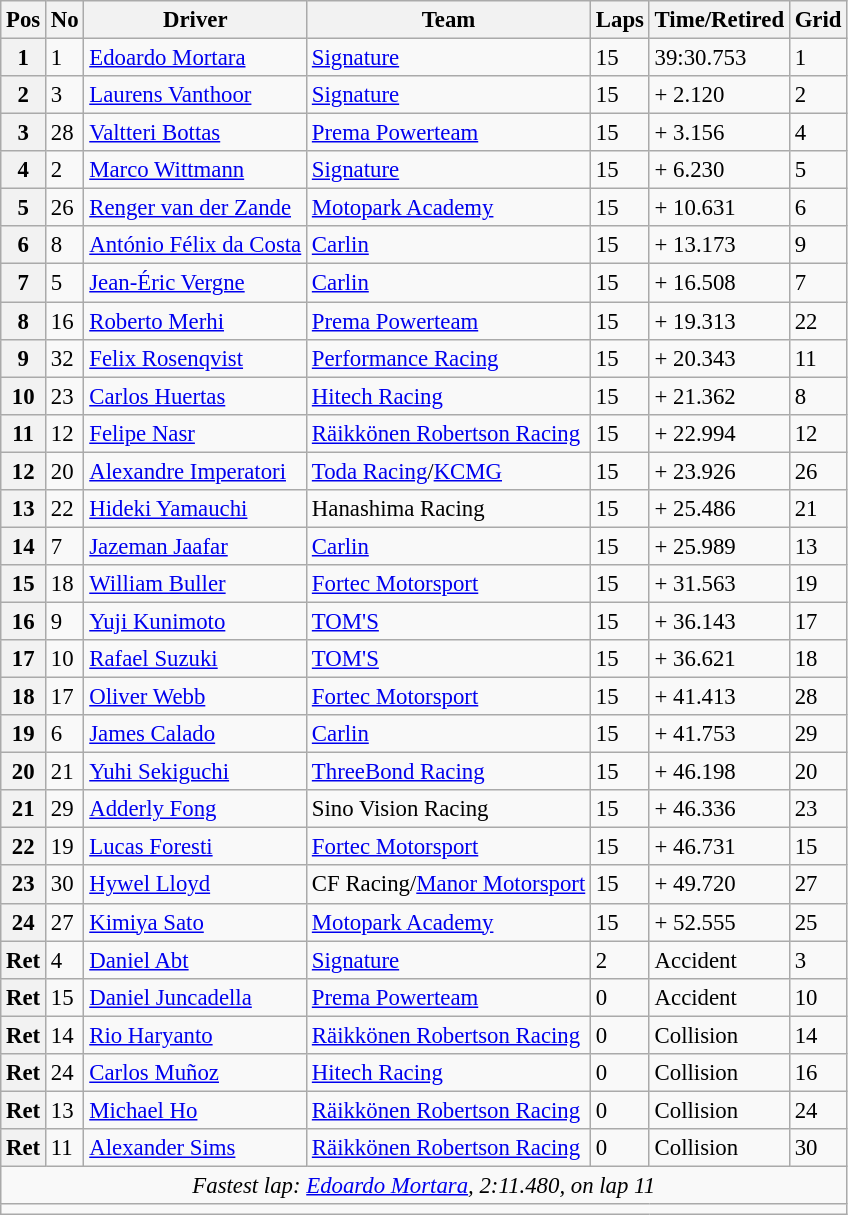<table class="wikitable" style="font-size: 95%;">
<tr>
<th>Pos</th>
<th>No</th>
<th>Driver</th>
<th>Team</th>
<th>Laps</th>
<th>Time/Retired</th>
<th>Grid</th>
</tr>
<tr>
<th>1</th>
<td>1</td>
<td> <a href='#'>Edoardo Mortara</a></td>
<td><a href='#'>Signature</a></td>
<td>15</td>
<td>39:30.753</td>
<td>1</td>
</tr>
<tr>
<th>2</th>
<td>3</td>
<td> <a href='#'>Laurens Vanthoor</a></td>
<td><a href='#'>Signature</a></td>
<td>15</td>
<td>+ 2.120</td>
<td>2</td>
</tr>
<tr>
<th>3</th>
<td>28</td>
<td> <a href='#'>Valtteri Bottas</a></td>
<td><a href='#'>Prema Powerteam</a></td>
<td>15</td>
<td>+ 3.156</td>
<td>4</td>
</tr>
<tr>
<th>4</th>
<td>2</td>
<td> <a href='#'>Marco Wittmann</a></td>
<td><a href='#'>Signature</a></td>
<td>15</td>
<td>+ 6.230</td>
<td>5</td>
</tr>
<tr>
<th>5</th>
<td>26</td>
<td> <a href='#'>Renger van der Zande</a></td>
<td><a href='#'>Motopark Academy</a></td>
<td>15</td>
<td>+ 10.631</td>
<td>6</td>
</tr>
<tr>
<th>6</th>
<td>8</td>
<td> <a href='#'>António Félix da Costa</a></td>
<td><a href='#'>Carlin</a></td>
<td>15</td>
<td>+ 13.173</td>
<td>9</td>
</tr>
<tr>
<th>7</th>
<td>5</td>
<td> <a href='#'>Jean-Éric Vergne</a></td>
<td><a href='#'>Carlin</a></td>
<td>15</td>
<td>+ 16.508</td>
<td>7</td>
</tr>
<tr>
<th>8</th>
<td>16</td>
<td> <a href='#'>Roberto Merhi</a></td>
<td><a href='#'>Prema Powerteam</a></td>
<td>15</td>
<td>+ 19.313</td>
<td>22</td>
</tr>
<tr>
<th>9</th>
<td>32</td>
<td> <a href='#'>Felix Rosenqvist</a></td>
<td><a href='#'>Performance Racing</a></td>
<td>15</td>
<td>+ 20.343</td>
<td>11</td>
</tr>
<tr>
<th>10</th>
<td>23</td>
<td> <a href='#'>Carlos Huertas</a></td>
<td><a href='#'>Hitech Racing</a></td>
<td>15</td>
<td>+ 21.362</td>
<td>8</td>
</tr>
<tr>
<th>11</th>
<td>12</td>
<td> <a href='#'>Felipe Nasr</a></td>
<td><a href='#'>Räikkönen Robertson Racing</a></td>
<td>15</td>
<td>+ 22.994</td>
<td>12</td>
</tr>
<tr>
<th>12</th>
<td>20</td>
<td> <a href='#'>Alexandre Imperatori</a></td>
<td><a href='#'>Toda Racing</a>/<a href='#'>KCMG</a></td>
<td>15</td>
<td>+ 23.926</td>
<td>26</td>
</tr>
<tr>
<th>13</th>
<td>22</td>
<td> <a href='#'>Hideki Yamauchi</a></td>
<td>Hanashima Racing</td>
<td>15</td>
<td>+ 25.486</td>
<td>21</td>
</tr>
<tr>
<th>14</th>
<td>7</td>
<td> <a href='#'>Jazeman Jaafar</a></td>
<td><a href='#'>Carlin</a></td>
<td>15</td>
<td>+ 25.989</td>
<td>13</td>
</tr>
<tr>
<th>15</th>
<td>18</td>
<td> <a href='#'>William Buller</a></td>
<td><a href='#'>Fortec Motorsport</a></td>
<td>15</td>
<td>+ 31.563</td>
<td>19</td>
</tr>
<tr>
<th>16</th>
<td>9</td>
<td> <a href='#'>Yuji Kunimoto</a></td>
<td><a href='#'>TOM'S</a></td>
<td>15</td>
<td>+ 36.143</td>
<td>17</td>
</tr>
<tr>
<th>17</th>
<td>10</td>
<td> <a href='#'>Rafael Suzuki</a></td>
<td><a href='#'>TOM'S</a></td>
<td>15</td>
<td>+ 36.621</td>
<td>18</td>
</tr>
<tr>
<th>18</th>
<td>17</td>
<td> <a href='#'>Oliver Webb</a></td>
<td><a href='#'>Fortec Motorsport</a></td>
<td>15</td>
<td>+ 41.413</td>
<td>28</td>
</tr>
<tr>
<th>19</th>
<td>6</td>
<td> <a href='#'>James Calado</a></td>
<td><a href='#'>Carlin</a></td>
<td>15</td>
<td>+ 41.753</td>
<td>29</td>
</tr>
<tr>
<th>20</th>
<td>21</td>
<td> <a href='#'>Yuhi Sekiguchi</a></td>
<td><a href='#'>ThreeBond Racing</a></td>
<td>15</td>
<td>+ 46.198</td>
<td>20</td>
</tr>
<tr>
<th>21</th>
<td>29</td>
<td> <a href='#'>Adderly Fong</a></td>
<td>Sino Vision Racing</td>
<td>15</td>
<td>+ 46.336</td>
<td>23</td>
</tr>
<tr>
<th>22</th>
<td>19</td>
<td> <a href='#'>Lucas Foresti</a></td>
<td><a href='#'>Fortec Motorsport</a></td>
<td>15</td>
<td>+ 46.731</td>
<td>15</td>
</tr>
<tr>
<th>23</th>
<td>30</td>
<td> <a href='#'>Hywel Lloyd</a></td>
<td>CF Racing/<a href='#'>Manor Motorsport</a></td>
<td>15</td>
<td>+ 49.720</td>
<td>27</td>
</tr>
<tr>
<th>24</th>
<td>27</td>
<td> <a href='#'>Kimiya Sato</a></td>
<td><a href='#'>Motopark Academy</a></td>
<td>15</td>
<td>+ 52.555</td>
<td>25</td>
</tr>
<tr>
<th>Ret</th>
<td>4</td>
<td> <a href='#'>Daniel Abt</a></td>
<td><a href='#'>Signature</a></td>
<td>2</td>
<td>Accident</td>
<td>3</td>
</tr>
<tr>
<th>Ret</th>
<td>15</td>
<td> <a href='#'>Daniel Juncadella</a></td>
<td><a href='#'>Prema Powerteam</a></td>
<td>0</td>
<td>Accident</td>
<td>10</td>
</tr>
<tr>
<th>Ret</th>
<td>14</td>
<td> <a href='#'>Rio Haryanto</a></td>
<td><a href='#'>Räikkönen Robertson Racing</a></td>
<td>0</td>
<td>Collision</td>
<td>14</td>
</tr>
<tr>
<th>Ret</th>
<td>24</td>
<td> <a href='#'>Carlos Muñoz</a></td>
<td><a href='#'>Hitech Racing</a></td>
<td>0</td>
<td>Collision</td>
<td>16</td>
</tr>
<tr>
<th>Ret</th>
<td>13</td>
<td> <a href='#'>Michael Ho</a></td>
<td><a href='#'>Räikkönen Robertson Racing</a></td>
<td>0</td>
<td>Collision</td>
<td>24</td>
</tr>
<tr>
<th>Ret</th>
<td>11</td>
<td> <a href='#'>Alexander Sims</a></td>
<td><a href='#'>Räikkönen Robertson Racing</a></td>
<td>0</td>
<td>Collision</td>
<td>30</td>
</tr>
<tr>
<td colspan=7 align=center><em>Fastest lap: <a href='#'>Edoardo Mortara</a>, 2:11.480,  on lap 11</em></td>
</tr>
<tr>
<td colspan=7></td>
</tr>
</table>
